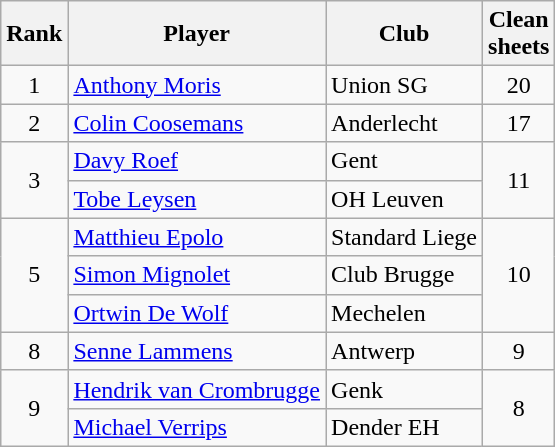<table class="wikitable" style="text-align:center">
<tr>
<th>Rank</th>
<th>Player</th>
<th>Club</th>
<th>Clean<br>sheets</th>
</tr>
<tr>
<td>1</td>
<td align="left"> <a href='#'>Anthony Moris</a></td>
<td align="left">Union SG</td>
<td>20</td>
</tr>
<tr>
<td>2</td>
<td align="left"> <a href='#'>Colin Coosemans</a></td>
<td align="left">Anderlecht</td>
<td>17</td>
</tr>
<tr>
<td rowspan="2">3</td>
<td align="left"> <a href='#'>Davy Roef</a></td>
<td align="left">Gent</td>
<td rowspan="2">11</td>
</tr>
<tr>
<td align="left"> <a href='#'>Tobe Leysen</a></td>
<td align="left">OH Leuven</td>
</tr>
<tr>
<td rowspan="3">5</td>
<td align="left"> <a href='#'>Matthieu Epolo</a></td>
<td align="left">Standard Liege</td>
<td rowspan="3">10</td>
</tr>
<tr>
<td align="left"> <a href='#'>Simon Mignolet</a></td>
<td align="left">Club Brugge</td>
</tr>
<tr>
<td align="left"> <a href='#'>Ortwin De Wolf</a></td>
<td align="left">Mechelen</td>
</tr>
<tr>
<td>8</td>
<td align="left"> <a href='#'>Senne Lammens</a></td>
<td align="left">Antwerp</td>
<td>9</td>
</tr>
<tr>
<td rowspan="2">9</td>
<td align="left"> <a href='#'>Hendrik van Crombrugge</a></td>
<td align="left">Genk</td>
<td rowspan="2">8</td>
</tr>
<tr>
<td align="left"> <a href='#'>Michael Verrips</a></td>
<td align="left">Dender EH</td>
</tr>
</table>
